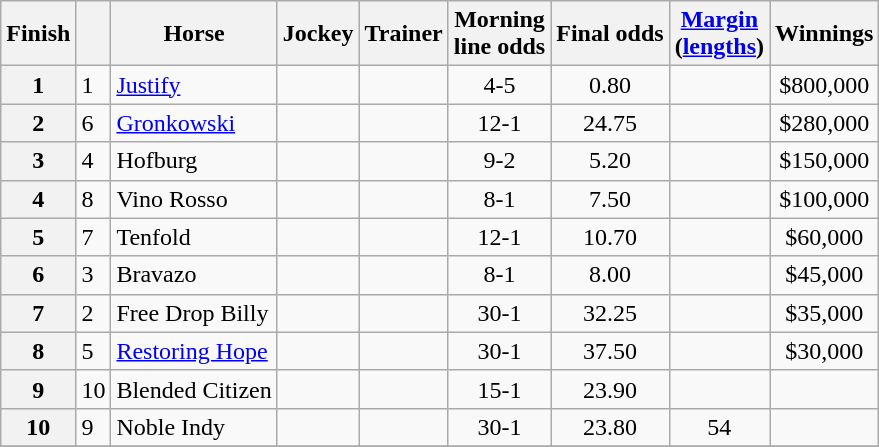<table class="sortable wikitable">
<tr>
<th scope="col"><strong>Finish</strong></th>
<th scope="col"><strong></strong></th>
<th scope="col"><strong>Horse</strong></th>
<th scope="col"><strong>Jockey</strong></th>
<th scope="col"><strong>Trainer</strong></th>
<th scope="col"><strong>Morning<br>line odds</strong></th>
<th scope="col"><strong>Final odds</strong></th>
<th scope="col"><a href='#'>Margin</a><br>(<a href='#'>lengths</a>)</th>
<th scope="col"><strong>Winnings</strong></th>
</tr>
<tr>
<th>1</th>
<td>1</td>
<td><a href='#'>Justify</a></td>
<td></td>
<td></td>
<td align=center>4-5</td>
<td align=center>0.80</td>
<td align=center></td>
<td align=center>$800,000</td>
</tr>
<tr>
<th>2</th>
<td>6</td>
<td><a href='#'>Gronkowski</a></td>
<td></td>
<td></td>
<td align=center>12-1</td>
<td align=center>24.75</td>
<td align=center></td>
<td align=center>$280,000</td>
</tr>
<tr>
<th>3</th>
<td>4</td>
<td>Hofburg</td>
<td></td>
<td></td>
<td align=center>9-2</td>
<td align=center>5.20</td>
<td align=center></td>
<td align=center>$150,000</td>
</tr>
<tr>
<th>4</th>
<td>8</td>
<td>Vino Rosso</td>
<td></td>
<td></td>
<td align=center>8-1</td>
<td align=center>7.50</td>
<td align=center></td>
<td align=center>$100,000</td>
</tr>
<tr>
<th>5</th>
<td>7</td>
<td>Tenfold</td>
<td></td>
<td></td>
<td align=center>12-1</td>
<td align=center>10.70</td>
<td align=center></td>
<td align=center>$60,000</td>
</tr>
<tr>
<th>6</th>
<td>3</td>
<td>Bravazo</td>
<td></td>
<td></td>
<td align=center>8-1</td>
<td align=center>8.00</td>
<td align=center></td>
<td align=center>$45,000</td>
</tr>
<tr>
<th>7</th>
<td>2</td>
<td>Free Drop Billy</td>
<td></td>
<td></td>
<td align=center>30-1</td>
<td align=center>32.25</td>
<td align=center></td>
<td align=center>$35,000</td>
</tr>
<tr>
<th>8</th>
<td>5</td>
<td><a href='#'>Restoring Hope</a></td>
<td></td>
<td></td>
<td align=center>30-1</td>
<td align=center>37.50</td>
<td align=center></td>
<td align=center>$30,000</td>
</tr>
<tr>
<th>9</th>
<td>10</td>
<td>Blended Citizen</td>
<td></td>
<td></td>
<td align=center>15-1</td>
<td align=center>23.90</td>
<td align=center></td>
<td align=center></td>
</tr>
<tr>
<th>10</th>
<td>9</td>
<td>Noble Indy</td>
<td></td>
<td></td>
<td align=center>30-1</td>
<td align=center>23.80</td>
<td align=center>54</td>
<td align=center></td>
</tr>
<tr>
</tr>
</table>
